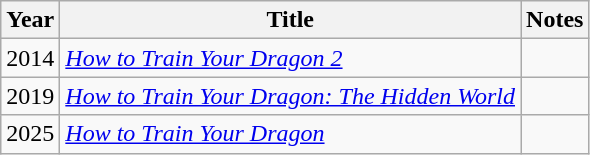<table class="wikitable plainrowheaders sortable">
<tr>
<th>Year</th>
<th>Title</th>
<th>Notes</th>
</tr>
<tr>
<td>2014</td>
<td><em><a href='#'>How to Train Your Dragon 2</a></em></td>
<td></td>
</tr>
<tr>
<td>2019</td>
<td><em><a href='#'>How to Train Your Dragon: The Hidden World</a></em></td>
<td></td>
</tr>
<tr>
<td>2025</td>
<td><em><a href='#'>How to Train Your Dragon</a></em></td>
<td></td>
</tr>
</table>
